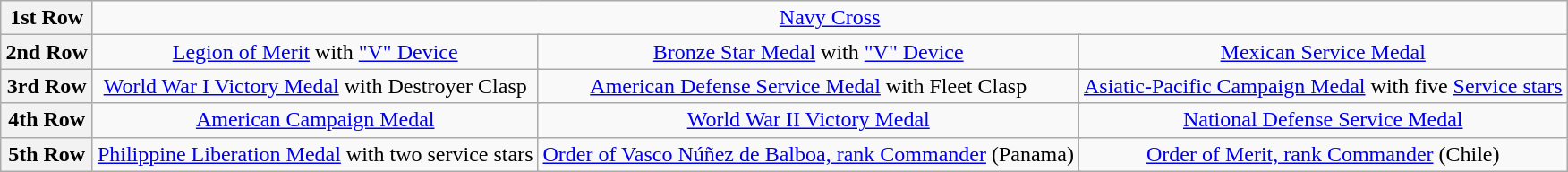<table class="wikitable" style="margin:1em auto; text-align:center;">
<tr>
<th>1st Row</th>
<td colspan="14"><a href='#'>Navy Cross</a></td>
</tr>
<tr>
<th>2nd Row</th>
<td colspan="3"><a href='#'>Legion of Merit</a> with <a href='#'>"V" Device</a></td>
<td colspan="3"><a href='#'>Bronze Star Medal</a> with <a href='#'>"V" Device</a></td>
<td colspan="3"><a href='#'>Mexican Service Medal</a></td>
</tr>
<tr>
<th>3rd Row</th>
<td colspan="3"><a href='#'>World War I Victory Medal</a> with Destroyer Clasp</td>
<td colspan="3"><a href='#'>American Defense Service Medal</a> with Fleet Clasp</td>
<td colspan="3"><a href='#'>Asiatic-Pacific Campaign Medal</a> with five <a href='#'>Service stars</a></td>
</tr>
<tr>
<th>4th Row</th>
<td colspan="3"><a href='#'>American Campaign Medal</a></td>
<td colspan="3"><a href='#'>World War II Victory Medal</a></td>
<td colspan="3"><a href='#'>National Defense Service Medal</a></td>
</tr>
<tr>
<th>5th Row</th>
<td colspan="3"><a href='#'>Philippine Liberation Medal</a> with two service stars</td>
<td colspan="3"><a href='#'>Order of Vasco Núñez de Balboa, rank Commander</a> (Panama)</td>
<td colspan="3"><a href='#'>Order of Merit, rank Commander</a> (Chile)</td>
</tr>
</table>
